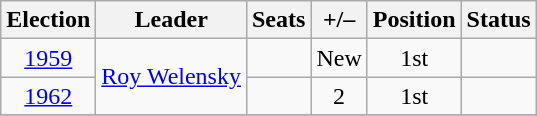<table class="wikitable" style="text-align:center">
<tr>
<th>Election</th>
<th>Leader</th>
<th>Seats</th>
<th>+/–</th>
<th>Position</th>
<th>Status</th>
</tr>
<tr>
<td><a href='#'>1959</a></td>
<td rowspan="2"><a href='#'>Roy Welensky</a></td>
<td></td>
<td>New</td>
<td>1st</td>
<td></td>
</tr>
<tr>
<td><a href='#'>1962</a></td>
<td></td>
<td> 2</td>
<td> 1st</td>
<td></td>
</tr>
<tr>
</tr>
</table>
